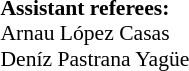<table style="width:100%; font-size:90%;">
<tr>
<td><br>
<strong>Assistant referees:</strong>
<br>Arnau López Casas
<br>Deníz Pastrana Yagüe</td>
</tr>
</table>
